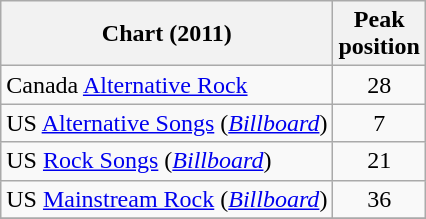<table class="wikitable">
<tr>
<th>Chart (2011)</th>
<th>Peak<br>position</th>
</tr>
<tr>
<td>Canada <a href='#'>Alternative Rock</a></td>
<td align="center">28</td>
</tr>
<tr>
<td>US <a href='#'>Alternative Songs</a> (<em><a href='#'>Billboard</a></em>)</td>
<td align="center">7</td>
</tr>
<tr>
<td>US <a href='#'>Rock Songs</a> (<em><a href='#'>Billboard</a></em>)</td>
<td align="center">21</td>
</tr>
<tr>
<td>US <a href='#'>Mainstream Rock</a> (<em><a href='#'>Billboard</a></em>)</td>
<td align="center">36</td>
</tr>
<tr>
</tr>
</table>
